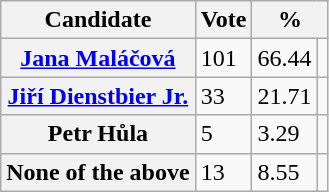<table class="wikitable">
<tr>
<th>Candidate</th>
<th>Vote</th>
<th colspan="3">%</th>
</tr>
<tr>
<th><a href='#'>Jana Maláčová</a></th>
<td>101</td>
<td>66.44</td>
<td></td>
</tr>
<tr>
<th><a href='#'>Jiří Dienstbier Jr.</a></th>
<td>33</td>
<td>21.71</td>
<td></td>
</tr>
<tr>
<th>Petr Hůla</th>
<td>5</td>
<td>3.29</td>
<td></td>
</tr>
<tr>
<th>None of the above</th>
<td>13</td>
<td>8.55</td>
<td></td>
</tr>
</table>
